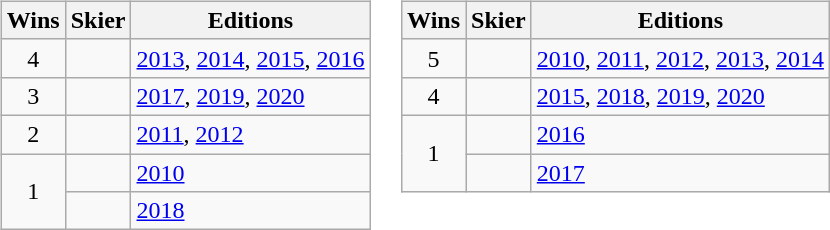<table border="0">
<tr>
<td valign="top"><br><table class="wikitable">
<tr>
<th>Wins</th>
<th>Skier</th>
<th>Editions</th>
</tr>
<tr>
<td align=center>4</td>
<td></td>
<td><a href='#'>2013</a>, <a href='#'>2014</a>, <a href='#'>2015</a>, <a href='#'>2016</a></td>
</tr>
<tr>
<td align=center>3</td>
<td></td>
<td><a href='#'>2017</a>, <a href='#'>2019</a>, <a href='#'>2020</a></td>
</tr>
<tr>
<td align=center>2</td>
<td></td>
<td><a href='#'>2011</a>, <a href='#'>2012</a></td>
</tr>
<tr>
<td align=center rowspan=2>1</td>
<td></td>
<td><a href='#'>2010</a></td>
</tr>
<tr>
<td></td>
<td><a href='#'>2018</a></td>
</tr>
</table>
</td>
<td valign="top"><br><table class="wikitable">
<tr>
<th>Wins</th>
<th>Skier</th>
<th>Editions</th>
</tr>
<tr>
<td align=center>5</td>
<td></td>
<td><a href='#'>2010</a>, <a href='#'>2011</a>, <a href='#'>2012</a>, <a href='#'>2013</a>, <a href='#'>2014</a></td>
</tr>
<tr>
<td align=center>4</td>
<td></td>
<td><a href='#'>2015</a>, <a href='#'>2018</a>, <a href='#'>2019</a>, <a href='#'>2020</a></td>
</tr>
<tr>
<td align=center rowspan=2>1</td>
<td></td>
<td><a href='#'>2016</a></td>
</tr>
<tr>
<td></td>
<td><a href='#'>2017</a></td>
</tr>
</table>
</td>
</tr>
</table>
